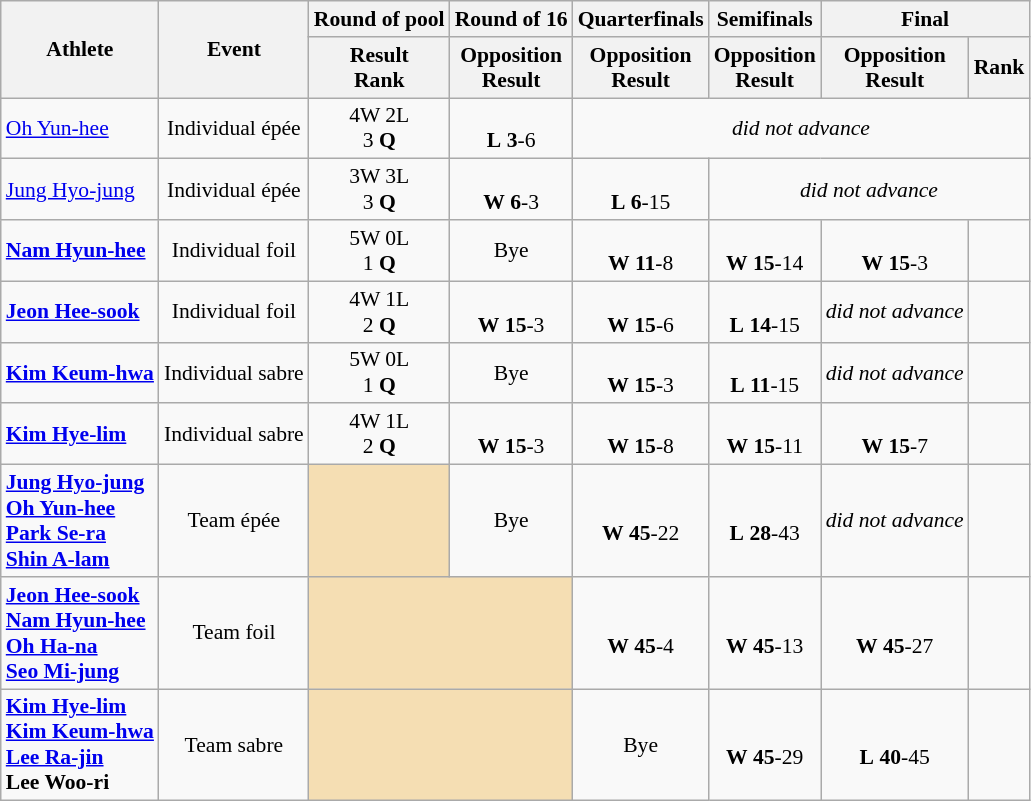<table class="wikitable" style="font-size:90%; text-align:center;">
<tr>
<th rowspan="2">Athlete</th>
<th rowspan="2">Event</th>
<th>Round of pool</th>
<th>Round of 16</th>
<th>Quarterfinals</th>
<th>Semifinals</th>
<th colspan="2">Final</th>
</tr>
<tr>
<th>Result<br>Rank</th>
<th>Opposition<br>Result</th>
<th>Opposition<br>Result</th>
<th>Opposition<br>Result</th>
<th>Opposition<br>Result</th>
<th>Rank</th>
</tr>
<tr>
<td align=left><a href='#'>Oh Yun-hee</a></td>
<td>Individual épée</td>
<td>4W 2L <br> 3 <strong>Q</strong></td>
<td> <br> <strong>L</strong> <strong>3</strong>-6</td>
<td colspan=4><em>did not advance</em></td>
</tr>
<tr>
<td align=left><a href='#'>Jung Hyo-jung</a></td>
<td>Individual épée</td>
<td>3W 3L <br> 3 <strong>Q</strong></td>
<td> <br> <strong>W</strong> <strong>6</strong>-3</td>
<td> <br> <strong>L</strong> <strong>6</strong>-15</td>
<td colspan=3><em>did not advance</em></td>
</tr>
<tr>
<td align=left><strong><a href='#'>Nam Hyun-hee</a></strong></td>
<td>Individual foil</td>
<td>5W 0L <br> 1 <strong>Q</strong></td>
<td>Bye</td>
<td> <br> <strong>W</strong> <strong>11</strong>-8</td>
<td> <br> <strong>W</strong> <strong>15</strong>-14</td>
<td> <br> <strong>W</strong> <strong>15</strong>-3</td>
<td></td>
</tr>
<tr>
<td align=left><strong><a href='#'>Jeon Hee-sook</a></strong></td>
<td>Individual foil</td>
<td>4W 1L <br> 2 <strong>Q</strong></td>
<td> <br> <strong>W</strong> <strong>15</strong>-3</td>
<td> <br> <strong>W</strong> <strong>15</strong>-6</td>
<td> <br> <strong>L</strong> <strong>14</strong>-15</td>
<td><em>did not advance</em></td>
<td></td>
</tr>
<tr>
<td align=left><strong><a href='#'>Kim Keum-hwa</a></strong></td>
<td>Individual sabre</td>
<td>5W 0L <br> 1 <strong>Q</strong></td>
<td>Bye</td>
<td> <br> <strong>W</strong> <strong>15</strong>-3</td>
<td> <br> <strong>L</strong> <strong>11</strong>-15</td>
<td><em>did not advance</em></td>
<td></td>
</tr>
<tr>
<td align=left><strong><a href='#'>Kim Hye-lim</a></strong></td>
<td>Individual sabre</td>
<td>4W 1L <br> 2 <strong>Q</strong></td>
<td> <br> <strong>W</strong> <strong>15</strong>-3</td>
<td> <br> <strong>W</strong> <strong>15</strong>-8</td>
<td> <br> <strong>W</strong> <strong>15</strong>-11</td>
<td> <br> <strong>W</strong> <strong>15</strong>-7</td>
<td></td>
</tr>
<tr>
<td align=left><strong><a href='#'>Jung Hyo-jung</a> <br> <a href='#'>Oh Yun-hee</a> <br> <a href='#'>Park Se-ra</a> <br> <a href='#'>Shin A-lam</a></strong></td>
<td>Team épée</td>
<td bgcolor=wheat></td>
<td>Bye</td>
<td> <br> <strong>W</strong> <strong>45</strong>-22</td>
<td> <br> <strong>L</strong> <strong>28</strong>-43</td>
<td><em>did not advance</em></td>
<td></td>
</tr>
<tr>
<td align=left><strong><a href='#'>Jeon Hee-sook</a> <br> <a href='#'>Nam Hyun-hee</a> <br> <a href='#'>Oh Ha-na</a> <br> <a href='#'>Seo Mi-jung</a></strong></td>
<td>Team foil</td>
<td colspan=2 bgcolor=wheat></td>
<td> <br> <strong>W</strong> <strong>45</strong>-4</td>
<td> <br> <strong>W</strong> <strong>45</strong>-13</td>
<td> <br> <strong>W</strong> <strong>45</strong>-27</td>
<td></td>
</tr>
<tr>
<td align=left><strong><a href='#'>Kim Hye-lim</a> <br> <a href='#'>Kim Keum-hwa</a> <br> <a href='#'>Lee Ra-jin</a> <br> Lee Woo-ri</strong></td>
<td>Team sabre</td>
<td colspan=2 bgcolor=wheat></td>
<td>Bye</td>
<td> <br> <strong>W</strong> <strong>45</strong>-29</td>
<td> <br> <strong>L</strong> <strong>40</strong>-45</td>
<td></td>
</tr>
</table>
